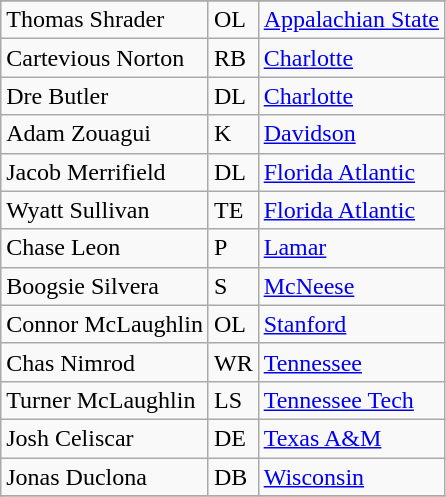<table class="wikitable sortable">
<tr>
</tr>
<tr>
<td>Thomas Shrader</td>
<td>OL</td>
<td><a href='#'>Appalachian State</a></td>
</tr>
<tr>
<td>Cartevious Norton</td>
<td>RB</td>
<td><a href='#'>Charlotte</a></td>
</tr>
<tr>
<td>Dre Butler</td>
<td>DL</td>
<td><a href='#'>Charlotte</a></td>
</tr>
<tr>
<td>Adam Zouagui</td>
<td>K</td>
<td><a href='#'>Davidson</a></td>
</tr>
<tr>
<td>Jacob Merrifield</td>
<td>DL</td>
<td><a href='#'>Florida Atlantic</a></td>
</tr>
<tr>
<td>Wyatt Sullivan</td>
<td>TE</td>
<td><a href='#'>Florida Atlantic</a></td>
</tr>
<tr>
<td>Chase Leon</td>
<td>P</td>
<td><a href='#'>Lamar</a></td>
</tr>
<tr>
<td>Boogsie Silvera</td>
<td>S</td>
<td><a href='#'>McNeese</a></td>
</tr>
<tr>
<td>Connor McLaughlin</td>
<td>OL</td>
<td><a href='#'>Stanford</a></td>
</tr>
<tr>
<td>Chas Nimrod</td>
<td>WR</td>
<td><a href='#'>Tennessee</a></td>
</tr>
<tr>
<td>Turner McLaughlin</td>
<td>LS</td>
<td><a href='#'>Tennessee Tech</a></td>
</tr>
<tr>
<td>Josh Celiscar</td>
<td>DE</td>
<td><a href='#'>Texas A&M</a></td>
</tr>
<tr>
<td>Jonas Duclona</td>
<td>DB</td>
<td><a href='#'>Wisconsin</a></td>
</tr>
<tr>
</tr>
</table>
